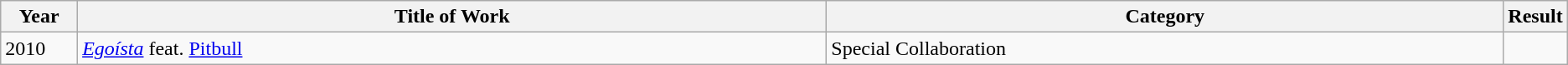<table class="wikitable" style="table-layout: fixed;">
<tr>
<th style="width:5%;">Year</th>
<th style="width:50%;">Title of Work</th>
<th style="width:50%;">Category</th>
<th style="width:10%;">Result</th>
</tr>
<tr>
<td>2010</td>
<td><em><a href='#'>Egoísta</a></em> feat. <a href='#'>Pitbull</a></td>
<td>Special Collaboration</td>
<td></td>
</tr>
</table>
